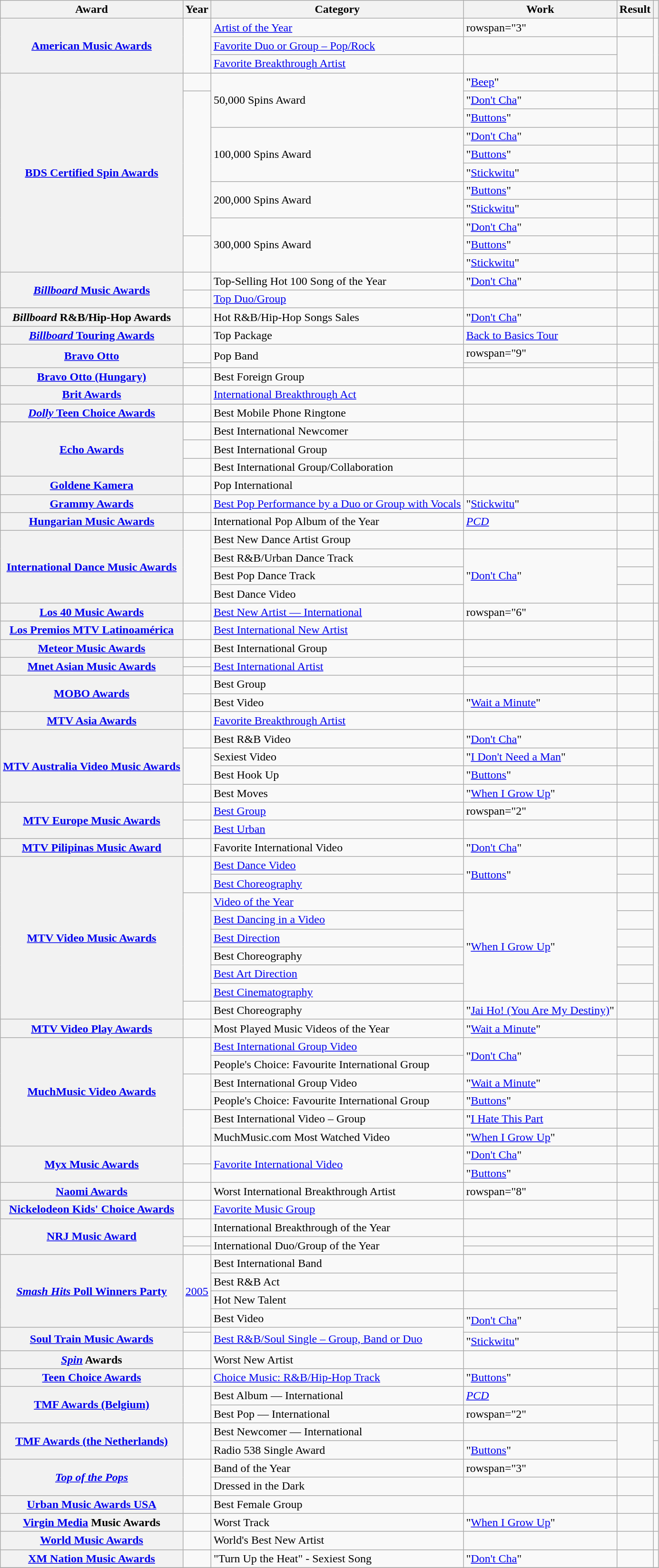<table class="wikitable sortable plainrowheaders">
<tr>
<th scope="col">Award</th>
<th scope="col">Year</th>
<th scope="col">Category</th>
<th scope="col">Work</th>
<th scope="col">Result</th>
<th scope="col" class="unsortable"></th>
</tr>
<tr>
<th scope="row" rowspan="3"><a href='#'>American Music Awards</a> </th>
<td rowspan=3></td>
<td><a href='#'>Artist of the Year</a></td>
<td>rowspan="3" </td>
<td></td>
<td rowspan=3></td>
</tr>
<tr>
<td><a href='#'>Favorite Duo or Group – Pop/Rock</a></td>
<td></td>
</tr>
<tr>
<td><a href='#'>Favorite Breakthrough Artist</a></td>
<td></td>
</tr>
<tr>
<th scope="row" rowspan="11"><a href='#'>BDS Certified Spin Awards</a> </th>
<td></td>
<td rowspan=3>50,000 Spins Award</td>
<td>"<a href='#'>Beep</a>"</td>
<td></td>
<td></td>
</tr>
<tr>
<td rowspan=8></td>
<td>"<a href='#'>Don't Cha</a>"</td>
<td></td>
<td></td>
</tr>
<tr>
<td>"<a href='#'>Buttons</a>"</td>
<td></td>
<td></td>
</tr>
<tr>
<td rowspan=3>100,000 Spins Award</td>
<td>"<a href='#'>Don't Cha</a>"</td>
<td></td>
<td></td>
</tr>
<tr>
<td>"<a href='#'>Buttons</a>"</td>
<td></td>
<td></td>
</tr>
<tr>
<td>"<a href='#'>Stickwitu</a>"</td>
<td></td>
<td></td>
</tr>
<tr>
<td rowspan=2>200,000 Spins Award</td>
<td>"<a href='#'>Buttons</a>"</td>
<td></td>
<td></td>
</tr>
<tr>
<td>"<a href='#'>Stickwitu</a>"</td>
<td></td>
<td></td>
</tr>
<tr>
<td rowspan=3>300,000 Spins Award</td>
<td>"<a href='#'>Don't Cha</a>"</td>
<td></td>
<td></td>
</tr>
<tr>
<td rowspan=2></td>
<td>"<a href='#'>Buttons</a>"</td>
<td></td>
<td></td>
</tr>
<tr>
<td>"<a href='#'>Stickwitu</a>"</td>
<td></td>
<td></td>
</tr>
<tr>
<th scope="row" rowspan="2"><a href='#'><em>Billboard</em> Music Awards</a></th>
<td></td>
<td>Top-Selling Hot 100 Song of the Year</td>
<td>"<a href='#'>Don't Cha</a>"</td>
<td></td>
<td></td>
</tr>
<tr>
<td></td>
<td><a href='#'>Top Duo/Group</a></td>
<td></td>
<td></td>
<td></td>
</tr>
<tr>
<th scope="row"><em>Billboard</em> R&B/Hip-Hop Awards</th>
<td></td>
<td>Hot R&B/Hip-Hop Songs Sales</td>
<td>"<a href='#'>Don't Cha</a>"</td>
<td></td>
<td></td>
</tr>
<tr>
<th scope="row"><a href='#'><em>Billboard</em> Touring Awards</a></th>
<td></td>
<td>Top Package</td>
<td><a href='#'>Back to Basics Tour</a></td>
<td></td>
<td></td>
</tr>
<tr>
<th scope="row" rowspan="2"><a href='#'>Bravo Otto</a></th>
<td></td>
<td rowspan="2">Pop Band</td>
<td>rowspan="9" </td>
<td></td>
<td></td>
</tr>
<tr>
<td></td>
<td></td>
<td></td>
</tr>
<tr>
<th scope="row"><a href='#'>Bravo Otto (Hungary)</a></th>
<td></td>
<td>Best Foreign Group</td>
<td></td>
<td></td>
</tr>
<tr>
<th scope="row"><a href='#'>Brit Awards</a></th>
<td></td>
<td><a href='#'>International Breakthrough Act</a></td>
<td></td>
<td></td>
</tr>
<tr>
<th scope="row"><a href='#'><em>Dolly</em> Teen Choice Awards</a> </th>
<td></td>
<td>Best Mobile Phone Ringtone</td>
<td></td>
<td></td>
</tr>
<tr>
</tr>
<tr>
<th scope="row" rowspan="3"><a href='#'>Echo Awards</a> </th>
<td></td>
<td>Best International Newcomer</td>
<td></td>
<td rowspan="3"></td>
</tr>
<tr>
<td></td>
<td>Best International Group</td>
<td></td>
</tr>
<tr>
<td></td>
<td>Best International Group/Collaboration</td>
<td></td>
</tr>
<tr>
<th scope="row"><a href='#'>Goldene Kamera</a> </th>
<td></td>
<td>Pop International</td>
<td></td>
<td></td>
</tr>
<tr>
<th scope="row"><a href='#'>Grammy Awards</a></th>
<td></td>
<td><a href='#'>Best Pop Performance by a Duo or Group with Vocals</a></td>
<td>"<a href='#'>Stickwitu</a>"</td>
<td></td>
<td></td>
</tr>
<tr>
<th scope="row"><a href='#'>Hungarian Music Awards</a> </th>
<td></td>
<td>International Pop Album of the Year</td>
<td><em><a href='#'>PCD</a></em></td>
<td></td>
<td></td>
</tr>
<tr>
<th scope="row" rowspan="4"><a href='#'>International Dance Music Awards</a> </th>
<td rowspan=4></td>
<td>Best New Dance Artist Group</td>
<td></td>
<td></td>
<td rowspan="4"></td>
</tr>
<tr>
<td>Best R&B/Urban Dance Track</td>
<td rowspan="3">"<a href='#'>Don't Cha</a>"</td>
<td></td>
</tr>
<tr>
<td>Best Pop Dance Track</td>
<td></td>
</tr>
<tr>
<td>Best Dance Video</td>
<td></td>
</tr>
<tr>
<th scope="row"><a href='#'>Los 40 Music Awards</a> </th>
<td></td>
<td><a href='#'>Best New Artist — International</a></td>
<td>rowspan="6" </td>
<td></td>
<td></td>
</tr>
<tr>
<th scope="row"><a href='#'>Los Premios MTV Latinoamérica</a></th>
<td></td>
<td><a href='#'>Best International New Artist</a></td>
<td></td>
<td></td>
</tr>
<tr>
<th scope="row"><a href='#'>Meteor Music Awards</a> </th>
<td></td>
<td>Best International Group</td>
<td></td>
<td></td>
</tr>
<tr>
<th scope="row" rowspan="2"><a href='#'>Mnet Asian Music Awards</a></th>
<td></td>
<td rowspan="2"><a href='#'>Best International Artist</a></td>
<td></td>
<td></td>
</tr>
<tr>
<td></td>
<td></td>
<td></td>
</tr>
<tr>
<th scope="row" rowspan="2"><a href='#'>MOBO Awards</a></th>
<td></td>
<td>Best Group</td>
<td></td>
<td></td>
</tr>
<tr>
<td></td>
<td>Best Video</td>
<td>"<a href='#'>Wait a Minute</a>"</td>
<td></td>
<td></td>
</tr>
<tr>
<th scope="row"><a href='#'>MTV Asia Awards</a></th>
<td></td>
<td><a href='#'>Favorite Breakthrough Artist</a></td>
<td></td>
<td></td>
<td></td>
</tr>
<tr>
<th scope="row" rowspan="4"><a href='#'>MTV Australia Video Music Awards</a></th>
<td></td>
<td>Best R&B Video</td>
<td>"<a href='#'>Don't Cha</a>"</td>
<td></td>
<td></td>
</tr>
<tr>
<td rowspan=2></td>
<td>Sexiest Video</td>
<td>"<a href='#'>I Don't Need a Man</a>"</td>
<td></td>
<td rowspan="2"></td>
</tr>
<tr>
<td>Best Hook Up</td>
<td>"<a href='#'>Buttons</a>"</td>
<td></td>
</tr>
<tr>
<td></td>
<td>Best Moves</td>
<td>"<a href='#'>When I Grow Up</a>"</td>
<td></td>
<td></td>
</tr>
<tr>
<th scope="row" rowspan="2"><a href='#'>MTV Europe Music Awards</a></th>
<td></td>
<td><a href='#'>Best Group</a></td>
<td>rowspan="2" </td>
<td></td>
<td></td>
</tr>
<tr>
<td></td>
<td><a href='#'>Best Urban</a></td>
<td></td>
<td align="center"></td>
</tr>
<tr>
<th scope="row"><a href='#'>MTV Pilipinas Music Award</a></th>
<td></td>
<td>Favorite International Video</td>
<td>"<a href='#'>Don't Cha</a>"</td>
<td></td>
<td></td>
</tr>
<tr>
<th scope="row" rowspan="9"><a href='#'>MTV Video Music Awards</a></th>
<td rowspan=2></td>
<td><a href='#'>Best Dance Video</a></td>
<td rowspan="2">"<a href='#'>Buttons</a>"</td>
<td></td>
<td rowspan="2"></td>
</tr>
<tr>
<td><a href='#'>Best Choreography</a></td>
<td></td>
</tr>
<tr>
<td rowspan=6></td>
<td><a href='#'>Video of the Year</a></td>
<td rowspan="6">"<a href='#'>When I Grow Up</a>"</td>
<td></td>
<td rowspan="6"></td>
</tr>
<tr>
<td><a href='#'>Best Dancing in a Video</a></td>
<td></td>
</tr>
<tr>
<td><a href='#'>Best Direction</a></td>
<td></td>
</tr>
<tr>
<td>Best Choreography</td>
<td></td>
</tr>
<tr>
<td><a href='#'>Best Art Direction</a></td>
<td></td>
</tr>
<tr>
<td><a href='#'>Best Cinematography</a></td>
<td></td>
</tr>
<tr>
<td></td>
<td>Best Choreography</td>
<td>"<a href='#'>Jai Ho! (You Are My Destiny)</a>"</td>
<td></td>
<td></td>
</tr>
<tr>
<th scope="row"><a href='#'>MTV Video Play Awards</a></th>
<td></td>
<td>Most Played Music Videos of the Year</td>
<td>"<a href='#'>Wait a Minute</a>"</td>
<td></td>
<td></td>
</tr>
<tr>
<th scope="row" rowspan="6"><a href='#'>MuchMusic Video Awards</a> </th>
<td rowspan=2></td>
<td><a href='#'>Best International Group Video</a></td>
<td rowspan="2">"<a href='#'>Don't Cha</a>"</td>
<td></td>
<td rowspan="2"></td>
</tr>
<tr>
<td>People's Choice: Favourite International Group</td>
<td></td>
</tr>
<tr>
<td rowspan="2"></td>
<td>Best International Group Video</td>
<td>"<a href='#'>Wait a Minute</a>"</td>
<td></td>
<td rowspan="2"></td>
</tr>
<tr>
<td>People's Choice: Favourite International Group</td>
<td>"<a href='#'>Buttons</a>"</td>
<td></td>
</tr>
<tr>
<td rowspan=2></td>
<td>Best International Video – Group</td>
<td>"<a href='#'>I Hate This Part</a></td>
<td></td>
<td rowspan="2"></td>
</tr>
<tr>
<td>MuchMusic.com Most Watched Video</td>
<td>"<a href='#'>When I Grow Up</a>"</td>
<td></td>
</tr>
<tr>
<th scope="row" rowspan="2"><a href='#'>Myx Music Awards</a></th>
<td></td>
<td rowspan="2"><a href='#'>Favorite International Video</a></td>
<td>"<a href='#'>Don't Cha</a>"</td>
<td></td>
<td></td>
</tr>
<tr>
<td></td>
<td>"<a href='#'>Buttons</a>"</td>
<td></td>
<td></td>
</tr>
<tr>
<th scope="row"><a href='#'>Naomi Awards</a> </th>
<td></td>
<td>Worst International Breakthrough Artist</td>
<td>rowspan="8" </td>
<td></td>
<td></td>
</tr>
<tr>
<th scope="row"><a href='#'>Nickelodeon Kids' Choice Awards</a></th>
<td></td>
<td><a href='#'>Favorite Music Group</a></td>
<td></td>
<td></td>
</tr>
<tr>
<th scope="row" rowspan="3"><a href='#'>NRJ Music Award</a></th>
<td></td>
<td>International Breakthrough of the Year</td>
<td></td>
<td></td>
</tr>
<tr>
<td></td>
<td rowspan="2">International Duo/Group of the Year</td>
<td></td>
<td></td>
</tr>
<tr>
<td></td>
<td></td>
<td></td>
</tr>
<tr>
<th scope="row" rowspan="4"><a href='#'><em>Smash Hits</em> Poll Winners Party</a> </th>
<td rowspan="4"><a href='#'>2005</a></td>
<td>Best International Band</td>
<td></td>
<td rowspan="4"></td>
</tr>
<tr>
<td>Best R&B Act</td>
<td></td>
</tr>
<tr>
<td>Hot New Talent</td>
<td></td>
</tr>
<tr>
<td>Best Video</td>
<td rowspan="2">"<a href='#'>Don't Cha</a>"</td>
<td></td>
</tr>
<tr>
<th scope="row" rowspan="2"><a href='#'>Soul Train Music Awards</a></th>
<td></td>
<td rowspan=2><a href='#'>Best R&B/Soul Single – Group, Band or Duo</a></td>
<td></td>
<td></td>
</tr>
<tr>
<td></td>
<td>"<a href='#'>Stickwitu</a>"</td>
<td></td>
<td></td>
</tr>
<tr>
<th scope="row"><em><a href='#'>Spin</a></em> Awards</th>
<td></td>
<td>Worst New Artist</td>
<td></td>
<td></td>
<td></td>
</tr>
<tr>
<th scope="row"><a href='#'>Teen Choice Awards</a> </th>
<td></td>
<td><a href='#'>Choice Music: R&B/Hip-Hop Track</a></td>
<td>"<a href='#'>Buttons</a>"</td>
<td></td>
<td></td>
</tr>
<tr>
<th scope="row" rowspan="2"><a href='#'>TMF Awards (Belgium)</a></th>
<td rowspan=2></td>
<td>Best Album — International</td>
<td><em><a href='#'>PCD</a></em></td>
<td></td>
<td rowspan=2></td>
</tr>
<tr>
<td>Best Pop — International</td>
<td>rowspan="2" </td>
<td></td>
</tr>
<tr>
<th scope="row" rowspan="2"><a href='#'>TMF Awards (the Netherlands)</a></th>
<td rowspan=2></td>
<td>Best Newcomer — International</td>
<td></td>
<td rowspan=2></td>
</tr>
<tr>
<td>Radio 538 Single Award</td>
<td>"<a href='#'>Buttons</a>"</td>
<td></td>
</tr>
<tr>
<th scope="row" rowspan="2"><em><a href='#'>Top of the Pops</a></em></th>
<td rowspan=2></td>
<td>Band of the Year</td>
<td>rowspan="3" </td>
<td></td>
<td></td>
</tr>
<tr>
<td>Dressed in the Dark</td>
<td></td>
<td></td>
</tr>
<tr>
<th scope="row"><a href='#'>Urban Music Awards USA</a> </th>
<td></td>
<td>Best Female Group</td>
<td></td>
<td></td>
</tr>
<tr>
<th scope="row"><a href='#'>Virgin Media</a> Music Awards </th>
<td></td>
<td>Worst Track</td>
<td>"<a href='#'>When I Grow Up</a>"</td>
<td></td>
<td></td>
</tr>
<tr>
<th scope="row"><a href='#'>World Music Awards</a> </th>
<td></td>
<td>World's Best New Artist</td>
<td></td>
<td></td>
<td></td>
</tr>
<tr>
<th scope="row"><a href='#'>XM Nation Music Awards</a> </th>
<td></td>
<td>"Turn Up the Heat" - Sexiest Song</td>
<td>"<a href='#'>Don't Cha</a>"</td>
<td></td>
<td></td>
</tr>
<tr>
</tr>
</table>
